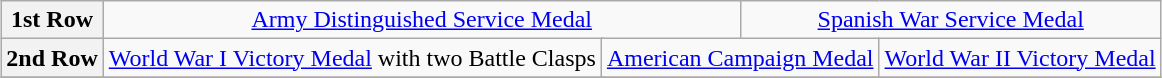<table class="wikitable" style="margin:1em auto; text-align:center;">
<tr>
<th>1st Row</th>
<td colspan="7"><a href='#'>Army Distinguished Service Medal</a></td>
<td colspan="5"><a href='#'>Spanish War Service Medal</a></td>
</tr>
<tr>
<th>2nd Row</th>
<td colspan="4"><a href='#'>World War I Victory Medal</a> with two Battle Clasps</td>
<td colspan="4"><a href='#'>American Campaign Medal</a></td>
<td colspan="4"><a href='#'>World War II Victory Medal</a></td>
</tr>
<tr>
</tr>
</table>
